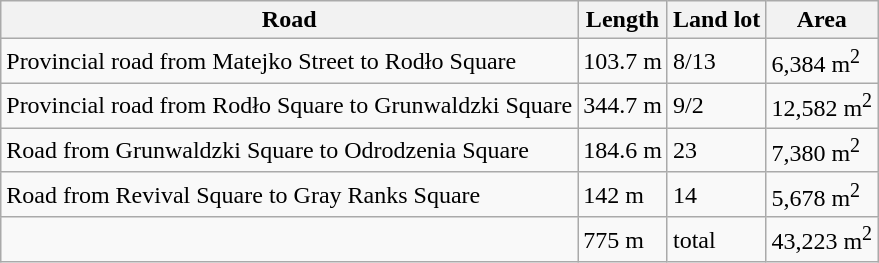<table class="wikitable">
<tr>
<th>Road</th>
<th>Length</th>
<th>Land lot</th>
<th>Area</th>
</tr>
<tr>
<td>Provincial road from Matejko Street to Rodło Square</td>
<td>103.7 m</td>
<td>8/13</td>
<td>6,384 m<sup>2</sup></td>
</tr>
<tr>
<td>Provincial road from Rodło Square to Grunwaldzki Square</td>
<td>344.7 m</td>
<td>9/2</td>
<td>12,582 m<sup>2</sup></td>
</tr>
<tr>
<td>Road from Grunwaldzki Square to Odrodzenia Square</td>
<td>184.6 m</td>
<td>23</td>
<td>7,380 m<sup>2</sup></td>
</tr>
<tr>
<td>Road from Revival Square to Gray Ranks Square</td>
<td>142 m</td>
<td>14</td>
<td>5,678 m<sup>2</sup></td>
</tr>
<tr>
<td></td>
<td>775 m</td>
<td>total</td>
<td>43,223 m<sup>2</sup></td>
</tr>
</table>
